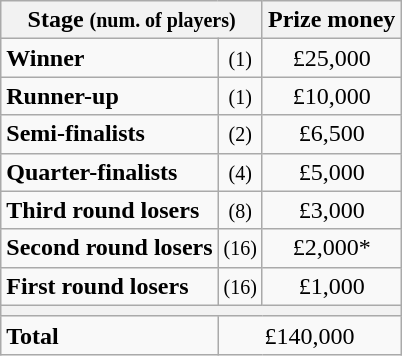<table class="wikitable">
<tr>
<th colspan=2>Stage <small>(num. of players)</small></th>
<th>Prize money</th>
</tr>
<tr>
<td><strong>Winner</strong></td>
<td align=center><small>(1)</small></td>
<td align=center>£25,000</td>
</tr>
<tr>
<td><strong>Runner-up</strong></td>
<td align=center><small>(1)</small></td>
<td align=center>£10,000</td>
</tr>
<tr>
<td><strong>Semi-finalists</strong></td>
<td align=center><small>(2)</small></td>
<td align=center>£6,500</td>
</tr>
<tr>
<td><strong>Quarter-finalists</strong></td>
<td align=center><small>(4)</small></td>
<td align=center>£5,000</td>
</tr>
<tr>
<td><strong>Third round losers</strong></td>
<td align=center><small>(8)</small></td>
<td align=center>£3,000</td>
</tr>
<tr>
<td><strong>Second round losers</strong></td>
<td align=center><small>(16)</small></td>
<td align=center>£2,000*</td>
</tr>
<tr>
<td><strong>First round losers</strong></td>
<td align=center><small>(16)</small></td>
<td align=center>£1,000</td>
</tr>
<tr>
<th colspan=3></th>
</tr>
<tr>
<td><strong>Total</strong></td>
<td align=center colspan=2>£140,000</td>
</tr>
</table>
